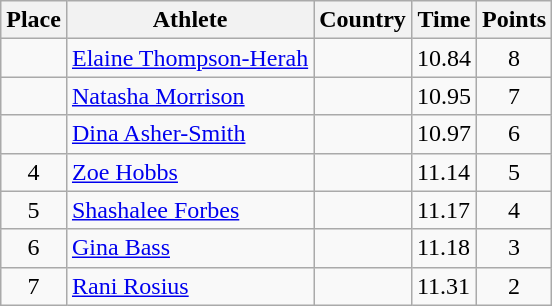<table class="wikitable">
<tr>
<th>Place</th>
<th>Athlete</th>
<th>Country</th>
<th>Time</th>
<th>Points</th>
</tr>
<tr>
<td align=center></td>
<td><a href='#'>Elaine Thompson-Herah</a></td>
<td></td>
<td>10.84</td>
<td align=center>8</td>
</tr>
<tr>
<td align=center></td>
<td><a href='#'>Natasha Morrison</a></td>
<td></td>
<td>10.95</td>
<td align=center>7</td>
</tr>
<tr>
<td align=center></td>
<td><a href='#'>Dina Asher-Smith</a></td>
<td></td>
<td>10.97</td>
<td align=center>6</td>
</tr>
<tr>
<td align=center>4</td>
<td><a href='#'>Zoe Hobbs</a></td>
<td></td>
<td>11.14</td>
<td align=center>5</td>
</tr>
<tr>
<td align=center>5</td>
<td><a href='#'>Shashalee Forbes</a></td>
<td></td>
<td>11.17</td>
<td align=center>4</td>
</tr>
<tr>
<td align=center>6</td>
<td><a href='#'>Gina Bass</a></td>
<td></td>
<td>11.18</td>
<td align=center>3</td>
</tr>
<tr>
<td align=center>7</td>
<td><a href='#'>Rani Rosius</a></td>
<td></td>
<td>11.31</td>
<td align=center>2</td>
</tr>
</table>
